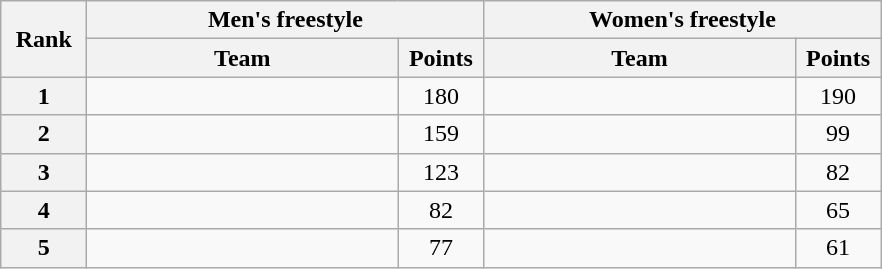<table class="wikitable" style="text-align:center;">
<tr>
<th rowspan="2" width="50">Rank</th>
<th colspan="2">Men's freestyle</th>
<th colspan="2">Women's freestyle</th>
</tr>
<tr>
<th width="200">Team</th>
<th width="50">Points</th>
<th width="200">Team</th>
<th width="50">Points</th>
</tr>
<tr>
<th>1</th>
<td align="left"></td>
<td>180</td>
<td align="left"></td>
<td>190</td>
</tr>
<tr>
<th>2</th>
<td align="left"></td>
<td>159</td>
<td align="left"></td>
<td>99</td>
</tr>
<tr>
<th>3</th>
<td align="left"></td>
<td>123</td>
<td align="left"></td>
<td>82</td>
</tr>
<tr>
<th>4</th>
<td align="left"></td>
<td>82</td>
<td align="left"></td>
<td>65</td>
</tr>
<tr>
<th>5</th>
<td align="left"></td>
<td>77</td>
<td align="left"></td>
<td>61</td>
</tr>
</table>
